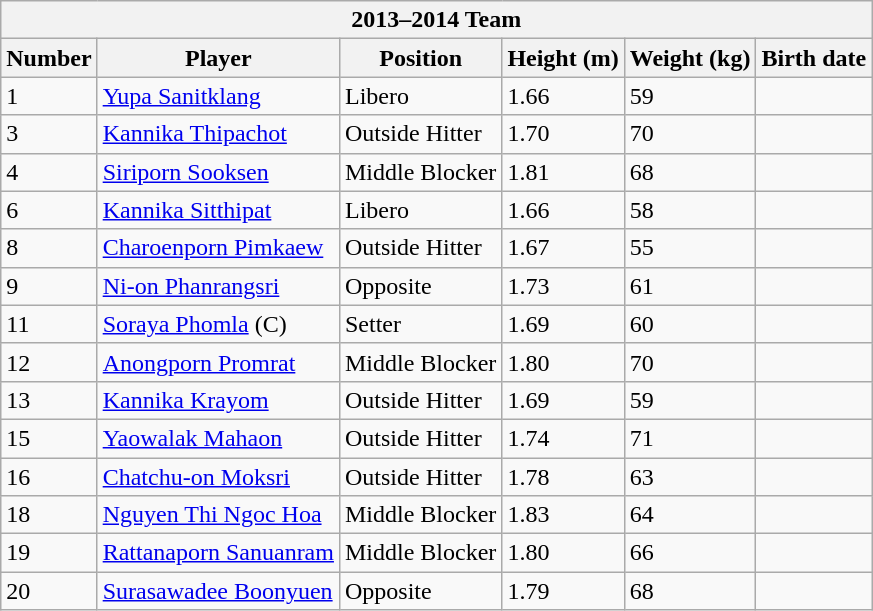<table class=wikitable style="font-size:100%;">
<tr>
<th colspan=6><strong>2013–2014 Team</strong></th>
</tr>
<tr>
<th>Number</th>
<th>Player</th>
<th>Position</th>
<th>Height (m)</th>
<th>Weight (kg)</th>
<th>Birth date</th>
</tr>
<tr>
<td>1</td>
<td> <a href='#'>Yupa Sanitklang</a></td>
<td>Libero</td>
<td>1.66</td>
<td>59</td>
<td></td>
</tr>
<tr>
<td>3</td>
<td> <a href='#'>Kannika Thipachot</a></td>
<td>Outside Hitter</td>
<td>1.70</td>
<td>70</td>
<td></td>
</tr>
<tr>
<td>4</td>
<td> <a href='#'>Siriporn Sooksen</a></td>
<td>Middle Blocker</td>
<td>1.81</td>
<td>68</td>
<td></td>
</tr>
<tr>
<td>6</td>
<td> <a href='#'>Kannika Sitthipat</a></td>
<td>Libero</td>
<td>1.66</td>
<td>58</td>
<td></td>
</tr>
<tr>
<td>8</td>
<td> <a href='#'>Charoenporn Pimkaew</a></td>
<td>Outside Hitter</td>
<td>1.67</td>
<td>55</td>
<td></td>
</tr>
<tr>
<td>9</td>
<td> <a href='#'>Ni-on Phanrangsri</a></td>
<td>Opposite</td>
<td>1.73</td>
<td>61</td>
<td></td>
</tr>
<tr>
<td>11</td>
<td> <a href='#'>Soraya Phomla</a> (C)</td>
<td>Setter</td>
<td>1.69</td>
<td>60</td>
<td></td>
</tr>
<tr>
<td>12</td>
<td> <a href='#'>Anongporn Promrat</a></td>
<td>Middle Blocker</td>
<td>1.80</td>
<td>70</td>
<td></td>
</tr>
<tr>
<td>13</td>
<td> <a href='#'>Kannika Krayom</a></td>
<td>Outside Hitter</td>
<td>1.69</td>
<td>59</td>
<td></td>
</tr>
<tr>
<td>15</td>
<td> <a href='#'>Yaowalak Mahaon</a></td>
<td>Outside Hitter</td>
<td>1.74</td>
<td>71</td>
<td></td>
</tr>
<tr>
<td>16</td>
<td> <a href='#'>Chatchu-on Moksri</a></td>
<td>Outside Hitter</td>
<td>1.78</td>
<td>63</td>
<td></td>
</tr>
<tr>
<td>18</td>
<td> <a href='#'>Nguyen Thi Ngoc Hoa</a></td>
<td>Middle Blocker</td>
<td>1.83</td>
<td>64</td>
<td></td>
</tr>
<tr>
<td>19</td>
<td> <a href='#'>Rattanaporn Sanuanram</a></td>
<td>Middle Blocker</td>
<td>1.80</td>
<td>66</td>
<td></td>
</tr>
<tr>
<td>20</td>
<td> <a href='#'>Surasawadee Boonyuen</a></td>
<td>Opposite</td>
<td>1.79</td>
<td>68</td>
<td></td>
</tr>
</table>
